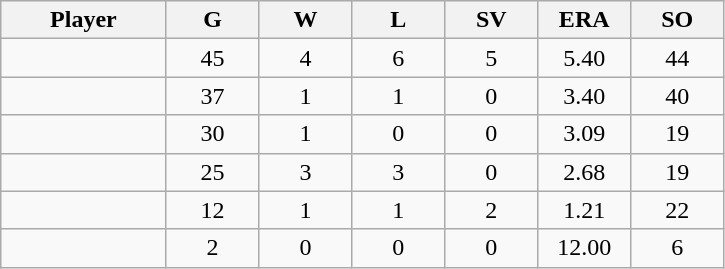<table class="wikitable sortable">
<tr>
<th bgcolor="#DDDDFF" width="16%">Player</th>
<th bgcolor="#DDDDFF" width="9%">G</th>
<th bgcolor="#DDDDFF" width="9%">W</th>
<th bgcolor="#DDDDFF" width="9%">L</th>
<th bgcolor="#DDDDFF" width="9%">SV</th>
<th bgcolor="#DDDDFF" width="9%">ERA</th>
<th bgcolor="#DDDDFF" width="9%">SO</th>
</tr>
<tr align="center">
<td></td>
<td>45</td>
<td>4</td>
<td>6</td>
<td>5</td>
<td>5.40</td>
<td>44</td>
</tr>
<tr align="center">
<td></td>
<td>37</td>
<td>1</td>
<td>1</td>
<td>0</td>
<td>3.40</td>
<td>40</td>
</tr>
<tr align="center">
<td></td>
<td>30</td>
<td>1</td>
<td>0</td>
<td>0</td>
<td>3.09</td>
<td>19</td>
</tr>
<tr align="center">
<td></td>
<td>25</td>
<td>3</td>
<td>3</td>
<td>0</td>
<td>2.68</td>
<td>19</td>
</tr>
<tr align="center">
<td></td>
<td>12</td>
<td>1</td>
<td>1</td>
<td>2</td>
<td>1.21</td>
<td>22</td>
</tr>
<tr align="center">
<td></td>
<td>2</td>
<td>0</td>
<td>0</td>
<td>0</td>
<td>12.00</td>
<td>6</td>
</tr>
</table>
